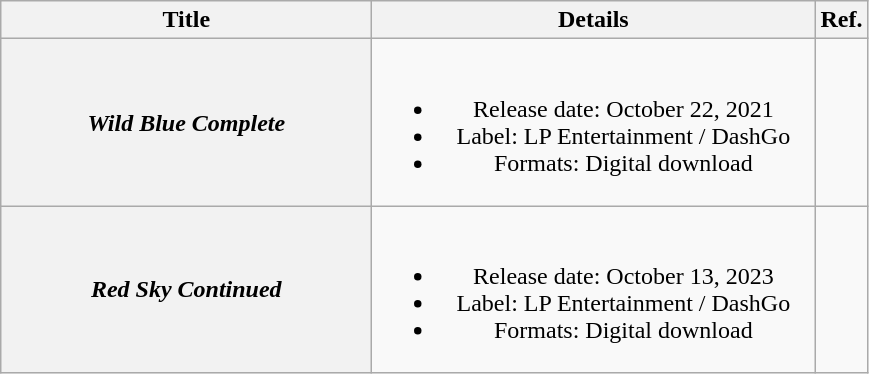<table class="wikitable plainrowheaders" style="text-align:center;">
<tr>
<th style="width:15em;">Title</th>
<th style="width:18em;">Details</th>
<th>Ref.</th>
</tr>
<tr>
<th scope="row"><em>Wild Blue Complete</em></th>
<td><br><ul><li>Release date: October 22, 2021</li><li>Label: LP Entertainment / DashGo</li><li>Formats: Digital download</li></ul></td>
<td></td>
</tr>
<tr>
<th scope="row"><em>Red Sky Continued</em></th>
<td><br><ul><li>Release date: October 13, 2023</li><li>Label: LP Entertainment / DashGo</li><li>Formats: Digital download</li></ul></td>
<td></td>
</tr>
</table>
